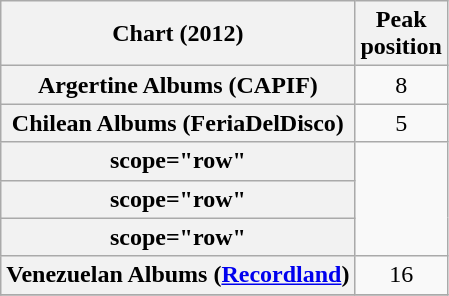<table class="wikitable sortable plainrowheaders" style="text-align:center">
<tr>
<th align="left">Chart (2012)</th>
<th style="text-align:center;">Peak<br>position</th>
</tr>
<tr>
<th scope="row">Argertine Albums (CAPIF)</th>
<td style="text-align:center;">8</td>
</tr>
<tr>
<th scope="row">Chilean Albums (FeriaDelDisco)</th>
<td style="text-align:center;">5</td>
</tr>
<tr>
<th>scope="row"</th>
</tr>
<tr>
<th>scope="row"</th>
</tr>
<tr>
<th>scope="row"</th>
</tr>
<tr>
<th scope="row">Venezuelan Albums (<a href='#'>Recordland</a>)</th>
<td style="text-align:center;">16</td>
</tr>
<tr>
</tr>
</table>
